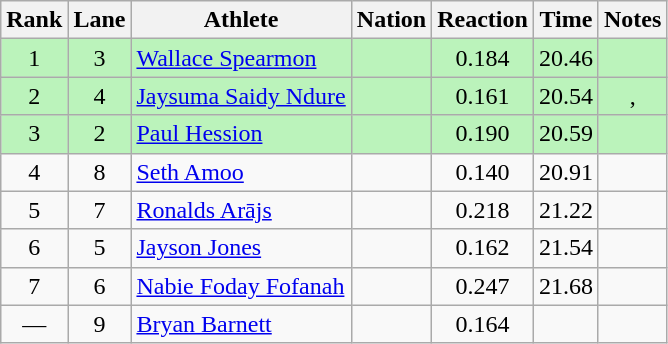<table class="wikitable sortable" style="text-align:center">
<tr>
<th>Rank</th>
<th>Lane</th>
<th>Athlete</th>
<th>Nation</th>
<th>Reaction</th>
<th>Time</th>
<th>Notes</th>
</tr>
<tr bgcolor=bbf3bb>
<td>1</td>
<td>3</td>
<td align=left><a href='#'>Wallace Spearmon</a></td>
<td align=left></td>
<td>0.184</td>
<td>20.46</td>
<td></td>
</tr>
<tr bgcolor=bbf3bb>
<td>2</td>
<td>4</td>
<td align=left><a href='#'>Jaysuma Saidy Ndure</a></td>
<td align=left></td>
<td>0.161</td>
<td>20.54</td>
<td>, </td>
</tr>
<tr bgcolor=bbf3bb>
<td>3</td>
<td>2</td>
<td align=left><a href='#'>Paul Hession</a></td>
<td align=left></td>
<td>0.190</td>
<td>20.59</td>
<td></td>
</tr>
<tr>
<td>4</td>
<td>8</td>
<td align=left><a href='#'>Seth Amoo</a></td>
<td align=left></td>
<td>0.140</td>
<td>20.91</td>
<td></td>
</tr>
<tr>
<td>5</td>
<td>7</td>
<td align=left><a href='#'>Ronalds Arājs</a></td>
<td align=left></td>
<td>0.218</td>
<td>21.22</td>
<td></td>
</tr>
<tr>
<td>6</td>
<td>5</td>
<td align=left><a href='#'>Jayson Jones</a></td>
<td align=left></td>
<td>0.162</td>
<td>21.54</td>
<td></td>
</tr>
<tr>
<td>7</td>
<td>6</td>
<td align=left><a href='#'>Nabie Foday Fofanah</a></td>
<td align=left></td>
<td>0.247</td>
<td>21.68</td>
<td></td>
</tr>
<tr>
<td data-sort-value=8>—</td>
<td>9</td>
<td align=left><a href='#'>Bryan Barnett</a></td>
<td align=left></td>
<td>0.164</td>
<td data-sort-value=99.99></td>
<td></td>
</tr>
</table>
